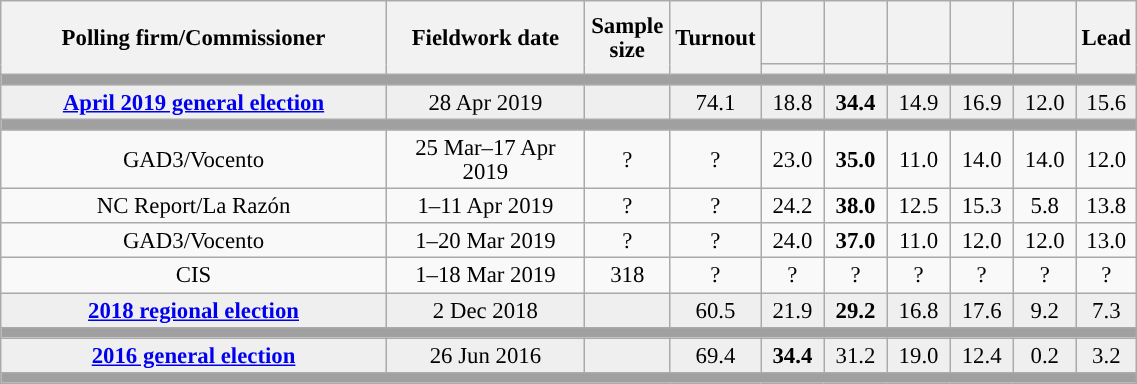<table class="wikitable collapsible collapsed" style="text-align:center; font-size:95%; line-height:16px;">
<tr style="height:42px;">
<th style="width:250px;" rowspan="2">Polling firm/Commissioner</th>
<th style="width:125px;" rowspan="2">Fieldwork date</th>
<th style="width:50px;" rowspan="2">Sample size</th>
<th style="width:45px;" rowspan="2">Turnout</th>
<th style="width:35px;"></th>
<th style="width:35px;"></th>
<th style="width:35px;"></th>
<th style="width:35px;"></th>
<th style="width:35px;"></th>
<th style="width:30px;" rowspan="2">Lead</th>
</tr>
<tr>
<th style="color:inherit;background:"></th>
<th style="color:inherit;background:"></th>
<th style="color:inherit;background:"></th>
<th style="color:inherit;background:"></th>
<th style="color:inherit;background:"></th>
</tr>
<tr>
<td colspan="10" style="background:#A0A0A0"></td>
</tr>
<tr style="background:#EFEFEF;">
<td><strong><a href='#'>April 2019 general election</a></strong></td>
<td>28 Apr 2019</td>
<td></td>
<td>74.1</td>
<td>18.8<br></td>
<td><strong>34.4</strong><br></td>
<td>14.9<br></td>
<td>16.9<br></td>
<td>12.0<br></td>
<td style="background:">15.6</td>
</tr>
<tr>
<td colspan="10" style="background:#A0A0A0"></td>
</tr>
<tr>
<td>GAD3/Vocento</td>
<td>25 Mar–17 Apr 2019</td>
<td>?</td>
<td>?</td>
<td>23.0<br></td>
<td><strong>35.0</strong><br></td>
<td>11.0<br></td>
<td>14.0<br></td>
<td>14.0<br></td>
<td style="background:">12.0</td>
</tr>
<tr>
<td>NC Report/La Razón</td>
<td>1–11 Apr 2019</td>
<td>?</td>
<td>?</td>
<td>24.2<br></td>
<td><strong>38.0</strong><br></td>
<td>12.5<br></td>
<td>15.3<br></td>
<td>5.8<br></td>
<td style="background:">13.8</td>
</tr>
<tr>
<td>GAD3/Vocento</td>
<td>1–20 Mar 2019</td>
<td>?</td>
<td>?</td>
<td>24.0<br></td>
<td><strong>37.0</strong><br></td>
<td>11.0<br></td>
<td>12.0<br></td>
<td>12.0<br></td>
<td style="background:">13.0</td>
</tr>
<tr>
<td>CIS</td>
<td>1–18 Mar 2019</td>
<td>318</td>
<td>?</td>
<td>?<br></td>
<td>?<br></td>
<td>?<br></td>
<td>?<br></td>
<td>?<br></td>
<td style="background:">?</td>
</tr>
<tr style="background:#EFEFEF;">
<td><strong><a href='#'>2018 regional election</a></strong></td>
<td>2 Dec 2018</td>
<td></td>
<td>60.5</td>
<td>21.9<br></td>
<td><strong>29.2</strong><br></td>
<td>16.8<br></td>
<td>17.6<br></td>
<td>9.2<br></td>
<td style="background:">7.3</td>
</tr>
<tr>
<td colspan="10" style="background:#A0A0A0"></td>
</tr>
<tr style="background:#EFEFEF;">
<td><strong><a href='#'>2016 general election</a></strong></td>
<td>26 Jun 2016</td>
<td></td>
<td>69.4</td>
<td><strong>34.4</strong><br></td>
<td>31.2<br></td>
<td>19.0<br></td>
<td>12.4<br></td>
<td>0.2<br></td>
<td style="background:">3.2</td>
</tr>
<tr>
<td colspan="10" style="background:#A0A0A0"></td>
</tr>
</table>
